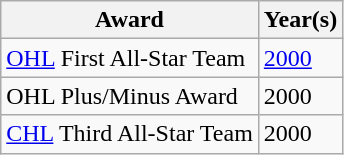<table class="wikitable">
<tr>
<th>Award</th>
<th>Year(s)</th>
</tr>
<tr>
<td><a href='#'>OHL</a> First All-Star Team</td>
<td><a href='#'>2000</a></td>
</tr>
<tr>
<td>OHL Plus/Minus Award</td>
<td>2000</td>
</tr>
<tr>
<td><a href='#'>CHL</a> Third All-Star Team</td>
<td>2000</td>
</tr>
</table>
